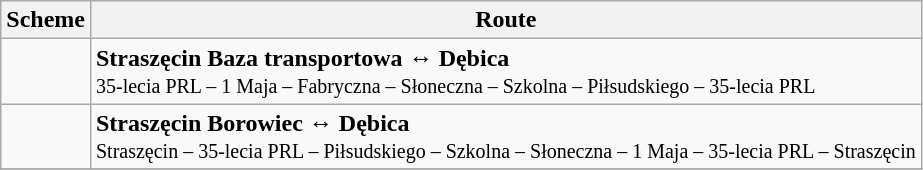<table class="wikitable" style="text-align:left" cellspacing="3" cellpadding="5">
<tr>
<th>Scheme</th>
<th>Route</th>
</tr>
<tr>
<td></td>
<td><strong>Straszęcin Baza transportowa</strong> ↔ <strong>Dębica</strong><br><small>35-lecia PRL – 1 Maja – Fabryczna – Słoneczna – Szkolna – Piłsudskiego – 35-lecia PRL</small></td>
</tr>
<tr>
<td></td>
<td><strong>Straszęcin Borowiec</strong> ↔ <strong>Dębica</strong><br><small>Straszęcin – 35-lecia PRL – Piłsudskiego – Szkolna – Słoneczna – 1 Maja – 35-lecia PRL – Straszęcin</small></td>
</tr>
<tr>
</tr>
</table>
